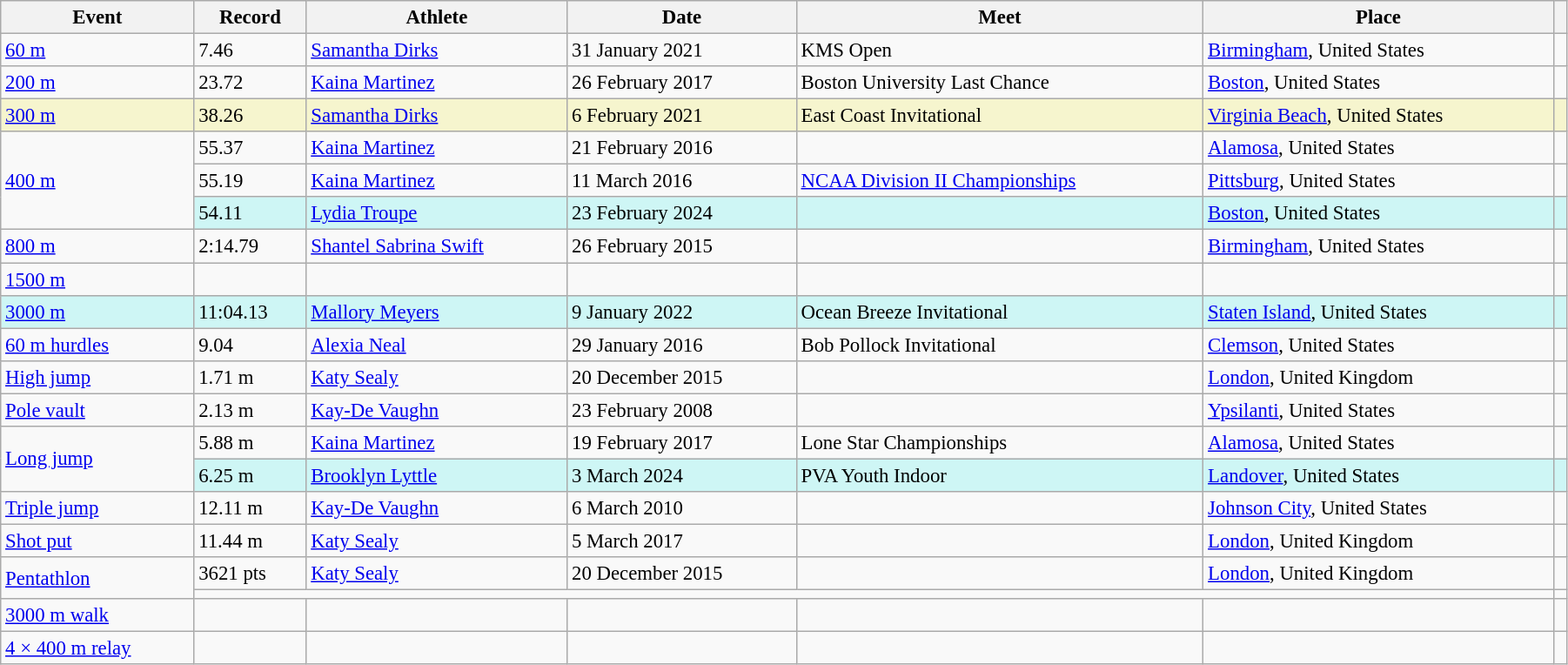<table class="wikitable" style="font-size:95%; width: 95%;">
<tr>
<th>Event</th>
<th>Record</th>
<th>Athlete</th>
<th>Date</th>
<th>Meet</th>
<th>Place</th>
<th></th>
</tr>
<tr>
<td><a href='#'>60 m</a></td>
<td>7.46</td>
<td><a href='#'>Samantha Dirks</a></td>
<td>31 January 2021</td>
<td>KMS Open</td>
<td><a href='#'>Birmingham</a>, United States</td>
<td></td>
</tr>
<tr>
<td><a href='#'>200 m</a></td>
<td>23.72</td>
<td><a href='#'>Kaina Martinez</a></td>
<td>26 February 2017</td>
<td>Boston University Last Chance</td>
<td><a href='#'>Boston</a>, United States</td>
<td></td>
</tr>
<tr style="background:#f6F5CE;">
<td><a href='#'>300 m</a></td>
<td>38.26</td>
<td><a href='#'>Samantha Dirks</a></td>
<td>6 February 2021</td>
<td>East Coast Invitational</td>
<td><a href='#'>Virginia Beach</a>, United States</td>
<td></td>
</tr>
<tr>
<td rowspan=3><a href='#'>400 m</a></td>
<td>55.37 </td>
<td><a href='#'>Kaina Martinez</a></td>
<td>21 February 2016</td>
<td></td>
<td><a href='#'>Alamosa</a>, United States</td>
<td></td>
</tr>
<tr>
<td>55.19 </td>
<td><a href='#'>Kaina Martinez</a></td>
<td>11 March 2016</td>
<td><a href='#'>NCAA Division II Championships</a></td>
<td><a href='#'>Pittsburg</a>, United States</td>
<td></td>
</tr>
<tr style="background:#cef6f5;">
<td>54.11</td>
<td><a href='#'>Lydia Troupe</a></td>
<td>23 February 2024</td>
<td></td>
<td><a href='#'>Boston</a>, United States</td>
<td></td>
</tr>
<tr>
<td><a href='#'>800 m</a></td>
<td>2:14.79</td>
<td><a href='#'>Shantel Sabrina Swift</a></td>
<td>26 February 2015</td>
<td></td>
<td><a href='#'>Birmingham</a>, United States</td>
<td></td>
</tr>
<tr>
<td><a href='#'>1500 m</a></td>
<td></td>
<td></td>
<td></td>
<td></td>
<td></td>
<td></td>
</tr>
<tr style="background:#cef6f5;">
<td><a href='#'>3000 m</a></td>
<td>11:04.13</td>
<td><a href='#'>Mallory Meyers</a></td>
<td>9 January 2022</td>
<td>Ocean Breeze Invitational</td>
<td><a href='#'>Staten Island</a>, United States</td>
<td></td>
</tr>
<tr>
<td><a href='#'>60 m hurdles</a></td>
<td>9.04</td>
<td><a href='#'>Alexia Neal</a></td>
<td>29 January 2016</td>
<td>Bob Pollock Invitational</td>
<td><a href='#'>Clemson</a>, United States</td>
<td></td>
</tr>
<tr>
<td><a href='#'>High jump</a></td>
<td>1.71 m</td>
<td><a href='#'>Katy Sealy</a></td>
<td>20 December 2015</td>
<td></td>
<td><a href='#'>London</a>, United Kingdom</td>
<td></td>
</tr>
<tr>
<td><a href='#'>Pole vault</a></td>
<td>2.13 m</td>
<td><a href='#'>Kay-De Vaughn</a></td>
<td>23 February 2008</td>
<td></td>
<td><a href='#'>Ypsilanti</a>, United States</td>
<td></td>
</tr>
<tr>
<td rowspan=2><a href='#'>Long jump</a></td>
<td>5.88 m </td>
<td><a href='#'>Kaina Martinez</a></td>
<td>19 February 2017</td>
<td>Lone Star Championships</td>
<td><a href='#'>Alamosa</a>, United States</td>
<td></td>
</tr>
<tr style="background:#cef6f5;">
<td>6.25 m</td>
<td><a href='#'>Brooklyn Lyttle</a></td>
<td>3 March 2024</td>
<td>PVA Youth Indoor</td>
<td><a href='#'>Landover</a>, United States</td>
<td></td>
</tr>
<tr>
<td><a href='#'>Triple jump</a></td>
<td>12.11 m</td>
<td><a href='#'>Kay-De Vaughn</a></td>
<td>6 March 2010</td>
<td></td>
<td><a href='#'>Johnson City</a>, United States</td>
<td></td>
</tr>
<tr>
<td><a href='#'>Shot put</a></td>
<td>11.44 m</td>
<td><a href='#'>Katy Sealy</a></td>
<td>5 March 2017</td>
<td></td>
<td><a href='#'>London</a>, United Kingdom</td>
<td></td>
</tr>
<tr>
<td rowspan=2><a href='#'>Pentathlon</a></td>
<td>3621 pts</td>
<td><a href='#'>Katy Sealy</a></td>
<td>20 December 2015</td>
<td></td>
<td><a href='#'>London</a>, United Kingdom</td>
<td></td>
</tr>
<tr>
<td colspan=5></td>
<td></td>
</tr>
<tr>
<td><a href='#'>3000 m walk</a></td>
<td></td>
<td></td>
<td></td>
<td></td>
<td></td>
<td></td>
</tr>
<tr>
<td><a href='#'>4 × 400 m relay</a></td>
<td></td>
<td></td>
<td></td>
<td></td>
<td></td>
<td></td>
</tr>
</table>
